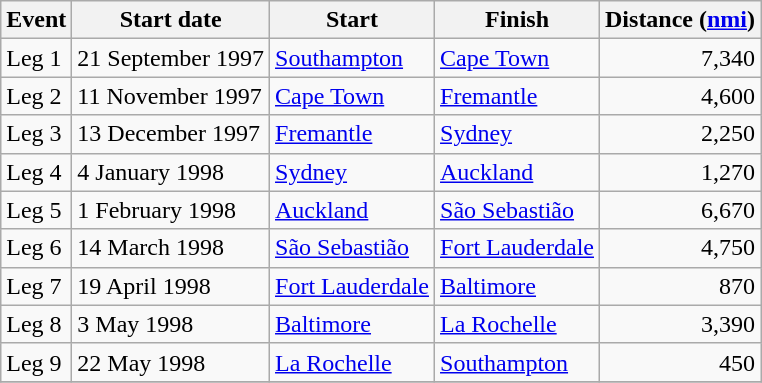<table class="wikitable">
<tr>
<th>Event</th>
<th>Start date</th>
<th>Start</th>
<th>Finish</th>
<th>Distance (<a href='#'>nmi</a>)</th>
</tr>
<tr>
<td>Leg 1</td>
<td>21 September 1997</td>
<td> <a href='#'>Southampton</a></td>
<td> <a href='#'>Cape Town</a></td>
<td align=right>7,340</td>
</tr>
<tr>
<td>Leg 2</td>
<td>11 November 1997</td>
<td> <a href='#'>Cape Town</a></td>
<td> <a href='#'>Fremantle</a></td>
<td align=right>4,600</td>
</tr>
<tr>
<td>Leg 3</td>
<td>13 December 1997</td>
<td> <a href='#'>Fremantle</a></td>
<td> <a href='#'>Sydney</a></td>
<td align=right>2,250</td>
</tr>
<tr>
<td>Leg 4</td>
<td>4 January 1998</td>
<td> <a href='#'>Sydney</a></td>
<td> <a href='#'>Auckland</a></td>
<td align=right>1,270</td>
</tr>
<tr>
<td>Leg 5</td>
<td>1 February 1998</td>
<td> <a href='#'>Auckland</a></td>
<td> <a href='#'>São Sebastião</a></td>
<td align=right>6,670</td>
</tr>
<tr>
<td>Leg 6</td>
<td>14 March 1998</td>
<td> <a href='#'>São Sebastião</a></td>
<td> <a href='#'>Fort Lauderdale</a></td>
<td align=right>4,750</td>
</tr>
<tr>
<td>Leg 7</td>
<td>19 April 1998</td>
<td> <a href='#'>Fort Lauderdale</a></td>
<td> <a href='#'>Baltimore</a></td>
<td align=right>870</td>
</tr>
<tr>
<td>Leg 8</td>
<td>3 May 1998</td>
<td> <a href='#'>Baltimore</a></td>
<td> <a href='#'>La Rochelle</a></td>
<td align=right>3,390</td>
</tr>
<tr>
<td>Leg 9</td>
<td>22 May 1998</td>
<td> <a href='#'>La Rochelle</a></td>
<td> <a href='#'>Southampton</a></td>
<td align=right>450</td>
</tr>
<tr>
</tr>
</table>
